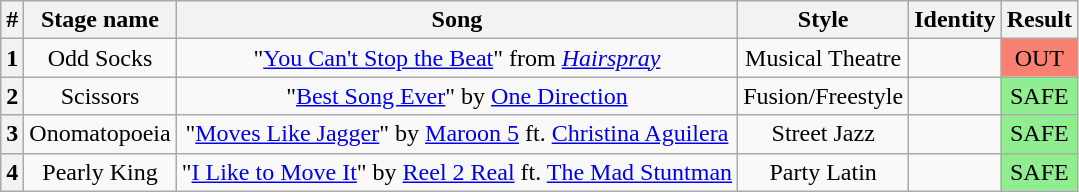<table class="wikitable plainrowheaders" style="text-align: center;">
<tr>
<th>#</th>
<th>Stage name</th>
<th>Song</th>
<th>Style</th>
<th>Identity</th>
<th>Result</th>
</tr>
<tr>
<th>1</th>
<td>Odd Socks</td>
<td>"<a href='#'>You Can't Stop the Beat</a>" from <em><a href='#'>Hairspray</a></em></td>
<td>Musical Theatre</td>
<td></td>
<td bgcolor=salmon>OUT</td>
</tr>
<tr>
<th>2</th>
<td>Scissors</td>
<td>"<a href='#'>Best Song Ever</a>" by <a href='#'>One Direction</a></td>
<td>Fusion/Freestyle</td>
<td></td>
<td bgcolor="lightgreen">SAFE</td>
</tr>
<tr>
<th>3</th>
<td>Onomatopoeia</td>
<td>"<a href='#'>Moves Like Jagger</a>" by <a href='#'>Maroon 5</a> ft. <a href='#'>Christina Aguilera</a></td>
<td>Street Jazz</td>
<td></td>
<td bgcolor="lightgreen">SAFE</td>
</tr>
<tr>
<th>4</th>
<td>Pearly King</td>
<td>"<a href='#'>I Like to Move It</a>" by <a href='#'>Reel 2 Real</a> ft. <a href='#'>The Mad Stuntman</a></td>
<td>Party Latin</td>
<td></td>
<td bgcolor="lightgreen">SAFE</td>
</tr>
</table>
